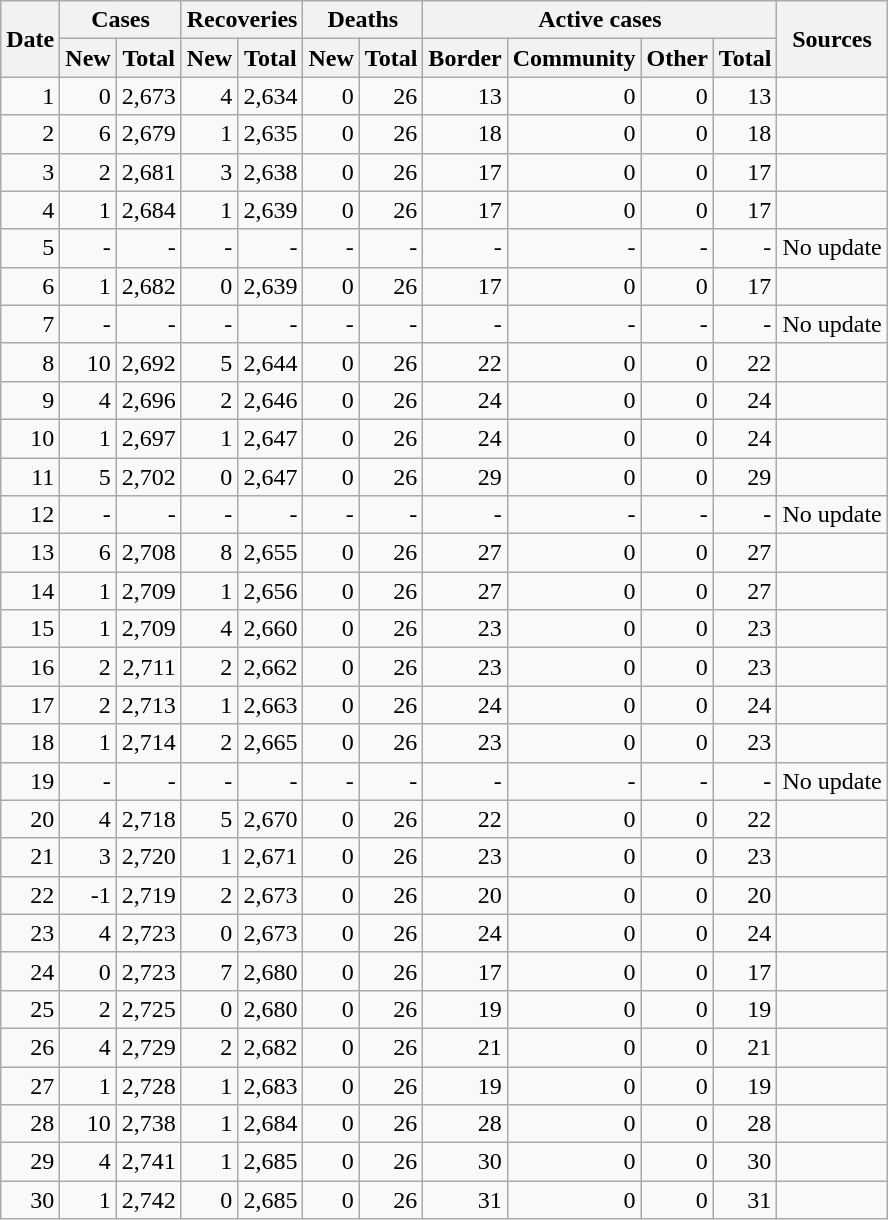<table class="wikitable sortable mw-collapsible mw-collapsed sticky-header-multi sort-under" style="text-align:right;">
<tr>
<th rowspan=2>Date</th>
<th colspan=2>Cases</th>
<th colspan=2>Recoveries</th>
<th colspan=2>Deaths</th>
<th colspan=4>Active cases</th>
<th rowspan=2 class="unsortable">Sources</th>
</tr>
<tr>
<th>New</th>
<th>Total</th>
<th>New</th>
<th>Total</th>
<th>New</th>
<th>Total</th>
<th>Border</th>
<th>Community</th>
<th>Other</th>
<th>Total</th>
</tr>
<tr>
<td>1</td>
<td>0</td>
<td>2,673</td>
<td>4</td>
<td>2,634</td>
<td>0</td>
<td>26</td>
<td>13</td>
<td>0</td>
<td>0</td>
<td>13</td>
<td></td>
</tr>
<tr>
<td>2</td>
<td>6</td>
<td>2,679</td>
<td>1</td>
<td>2,635</td>
<td>0</td>
<td>26</td>
<td>18</td>
<td>0</td>
<td>0</td>
<td>18</td>
<td></td>
</tr>
<tr>
<td>3</td>
<td>2</td>
<td>2,681</td>
<td>3</td>
<td>2,638</td>
<td>0</td>
<td>26</td>
<td>17</td>
<td>0</td>
<td>0</td>
<td>17</td>
<td></td>
</tr>
<tr>
<td>4</td>
<td>1</td>
<td>2,684</td>
<td>1</td>
<td>2,639</td>
<td>0</td>
<td>26</td>
<td>17</td>
<td>0</td>
<td>0</td>
<td>17</td>
<td></td>
</tr>
<tr>
<td>5</td>
<td>-</td>
<td>-</td>
<td>-</td>
<td>-</td>
<td>-</td>
<td>-</td>
<td>-</td>
<td>-</td>
<td>-</td>
<td>-</td>
<td>No update</td>
</tr>
<tr>
<td>6</td>
<td>1</td>
<td>2,682</td>
<td>0</td>
<td>2,639</td>
<td>0</td>
<td>26</td>
<td>17</td>
<td>0</td>
<td>0</td>
<td>17</td>
<td></td>
</tr>
<tr>
<td>7</td>
<td>-</td>
<td>-</td>
<td>-</td>
<td>-</td>
<td>-</td>
<td>-</td>
<td>-</td>
<td>-</td>
<td>-</td>
<td>-</td>
<td>No update</td>
</tr>
<tr>
<td>8</td>
<td>10</td>
<td>2,692</td>
<td>5</td>
<td>2,644</td>
<td>0</td>
<td>26</td>
<td>22</td>
<td>0</td>
<td>0</td>
<td>22</td>
<td></td>
</tr>
<tr>
<td>9</td>
<td>4</td>
<td>2,696</td>
<td>2</td>
<td>2,646</td>
<td>0</td>
<td>26</td>
<td>24</td>
<td>0</td>
<td>0</td>
<td>24</td>
<td></td>
</tr>
<tr>
<td>10</td>
<td>1</td>
<td>2,697</td>
<td>1</td>
<td>2,647</td>
<td>0</td>
<td>26</td>
<td>24</td>
<td>0</td>
<td>0</td>
<td>24</td>
<td></td>
</tr>
<tr>
<td>11</td>
<td>5</td>
<td>2,702</td>
<td>0</td>
<td>2,647</td>
<td>0</td>
<td>26</td>
<td>29</td>
<td>0</td>
<td>0</td>
<td>29</td>
<td></td>
</tr>
<tr>
<td>12</td>
<td>-</td>
<td>-</td>
<td>-</td>
<td>-</td>
<td>-</td>
<td>-</td>
<td>-</td>
<td>-</td>
<td>-</td>
<td>-</td>
<td>No update</td>
</tr>
<tr>
<td>13</td>
<td>6</td>
<td>2,708</td>
<td>8</td>
<td>2,655</td>
<td>0</td>
<td>26</td>
<td>27</td>
<td>0</td>
<td>0</td>
<td>27</td>
<td></td>
</tr>
<tr>
<td>14</td>
<td>1</td>
<td>2,709</td>
<td>1</td>
<td>2,656</td>
<td>0</td>
<td>26</td>
<td>27</td>
<td>0</td>
<td>0</td>
<td>27</td>
<td></td>
</tr>
<tr>
<td>15</td>
<td>1</td>
<td>2,709</td>
<td>4</td>
<td>2,660</td>
<td>0</td>
<td>26</td>
<td>23</td>
<td>0</td>
<td>0</td>
<td>23</td>
<td></td>
</tr>
<tr>
<td>16</td>
<td>2</td>
<td>2,711</td>
<td>2</td>
<td>2,662</td>
<td>0</td>
<td>26</td>
<td>23</td>
<td>0</td>
<td>0</td>
<td>23</td>
<td></td>
</tr>
<tr>
<td>17</td>
<td>2</td>
<td>2,713</td>
<td>1</td>
<td>2,663</td>
<td>0</td>
<td>26</td>
<td>24</td>
<td>0</td>
<td>0</td>
<td>24</td>
<td></td>
</tr>
<tr>
<td>18</td>
<td>1</td>
<td>2,714</td>
<td>2</td>
<td>2,665</td>
<td>0</td>
<td>26</td>
<td>23</td>
<td>0</td>
<td>0</td>
<td>23</td>
<td></td>
</tr>
<tr>
<td>19</td>
<td>-</td>
<td>-</td>
<td>-</td>
<td>-</td>
<td>-</td>
<td>-</td>
<td>-</td>
<td>-</td>
<td>-</td>
<td>-</td>
<td>No update</td>
</tr>
<tr>
<td>20</td>
<td>4</td>
<td>2,718</td>
<td>5</td>
<td>2,670</td>
<td>0</td>
<td>26</td>
<td>22</td>
<td>0</td>
<td>0</td>
<td>22</td>
<td></td>
</tr>
<tr>
<td>21</td>
<td>3</td>
<td>2,720</td>
<td>1</td>
<td>2,671</td>
<td>0</td>
<td>26</td>
<td>23</td>
<td>0</td>
<td>0</td>
<td>23</td>
<td></td>
</tr>
<tr>
<td>22</td>
<td>-1</td>
<td>2,719</td>
<td>2</td>
<td>2,673</td>
<td>0</td>
<td>26</td>
<td>20</td>
<td>0</td>
<td>0</td>
<td>20</td>
<td></td>
</tr>
<tr>
<td>23</td>
<td>4</td>
<td>2,723</td>
<td>0</td>
<td>2,673</td>
<td>0</td>
<td>26</td>
<td>24</td>
<td>0</td>
<td>0</td>
<td>24</td>
<td></td>
</tr>
<tr>
<td>24</td>
<td>0</td>
<td>2,723</td>
<td>7</td>
<td>2,680</td>
<td>0</td>
<td>26</td>
<td>17</td>
<td>0</td>
<td>0</td>
<td>17</td>
<td></td>
</tr>
<tr>
<td>25</td>
<td>2</td>
<td>2,725</td>
<td>0</td>
<td>2,680</td>
<td>0</td>
<td>26</td>
<td>19</td>
<td>0</td>
<td>0</td>
<td>19</td>
<td></td>
</tr>
<tr>
<td>26</td>
<td>4</td>
<td>2,729</td>
<td>2</td>
<td>2,682</td>
<td>0</td>
<td>26</td>
<td>21</td>
<td>0</td>
<td>0</td>
<td>21</td>
<td></td>
</tr>
<tr>
<td>27</td>
<td>1</td>
<td>2,728</td>
<td>1</td>
<td>2,683</td>
<td>0</td>
<td>26</td>
<td>19</td>
<td>0</td>
<td>0</td>
<td>19</td>
<td></td>
</tr>
<tr>
<td>28</td>
<td>10</td>
<td>2,738</td>
<td>1</td>
<td>2,684</td>
<td>0</td>
<td>26</td>
<td>28</td>
<td>0</td>
<td>0</td>
<td>28</td>
<td></td>
</tr>
<tr>
<td>29</td>
<td>4</td>
<td>2,741</td>
<td>1</td>
<td>2,685</td>
<td>0</td>
<td>26</td>
<td>30</td>
<td>0</td>
<td>0</td>
<td>30</td>
<td></td>
</tr>
<tr>
<td>30</td>
<td>1</td>
<td>2,742</td>
<td>0</td>
<td>2,685</td>
<td>0</td>
<td>26</td>
<td>31</td>
<td>0</td>
<td>0</td>
<td>31</td>
<td></td>
</tr>
</table>
